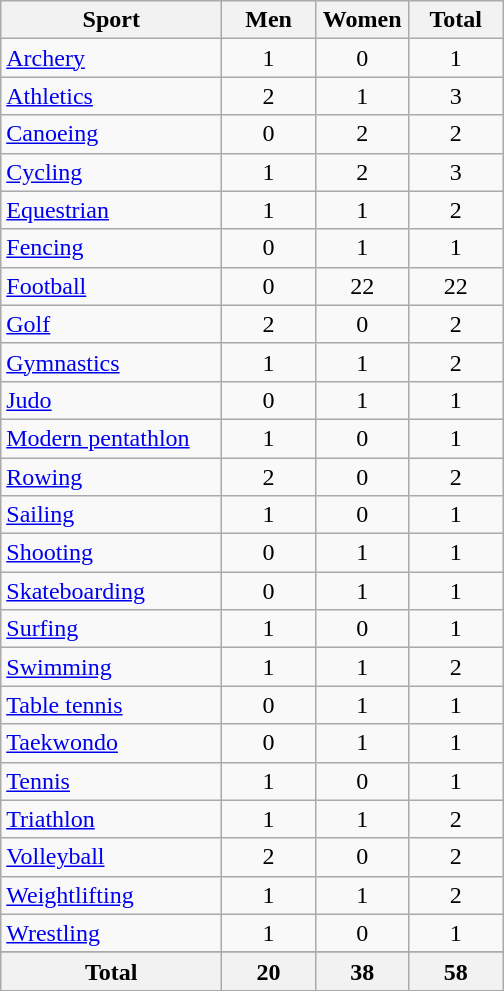<table class="wikitable sortable" style="text-align:center;">
<tr>
<th width=140>Sport</th>
<th width=55>Men</th>
<th width=55>Women</th>
<th width=55>Total</th>
</tr>
<tr>
<td align=left><a href='#'>Archery</a></td>
<td>1</td>
<td>0</td>
<td>1</td>
</tr>
<tr>
<td align=left><a href='#'>Athletics</a></td>
<td>2</td>
<td>1</td>
<td>3</td>
</tr>
<tr>
<td align=left><a href='#'>Canoeing</a></td>
<td>0</td>
<td>2</td>
<td>2</td>
</tr>
<tr>
<td align=left><a href='#'>Cycling</a></td>
<td>1</td>
<td>2</td>
<td>3</td>
</tr>
<tr>
<td align=left><a href='#'>Equestrian</a></td>
<td>1</td>
<td>1</td>
<td>2</td>
</tr>
<tr>
<td align=left><a href='#'>Fencing</a></td>
<td>0</td>
<td>1</td>
<td>1</td>
</tr>
<tr>
<td align=left><a href='#'>Football</a></td>
<td>0</td>
<td>22</td>
<td>22</td>
</tr>
<tr>
<td align=left><a href='#'>Golf</a></td>
<td>2</td>
<td>0</td>
<td>2</td>
</tr>
<tr>
<td align=left><a href='#'>Gymnastics</a></td>
<td>1</td>
<td>1</td>
<td>2</td>
</tr>
<tr>
<td align=left><a href='#'>Judo</a></td>
<td>0</td>
<td>1</td>
<td>1</td>
</tr>
<tr>
<td align=left><a href='#'>Modern pentathlon</a></td>
<td>1</td>
<td>0</td>
<td>1</td>
</tr>
<tr>
<td align=left><a href='#'>Rowing</a></td>
<td>2</td>
<td>0</td>
<td>2</td>
</tr>
<tr>
<td align=left><a href='#'>Sailing</a></td>
<td>1</td>
<td>0</td>
<td>1</td>
</tr>
<tr>
<td align=left><a href='#'>Shooting</a></td>
<td>0</td>
<td>1</td>
<td>1</td>
</tr>
<tr>
<td align=left><a href='#'>Skateboarding</a></td>
<td>0</td>
<td>1</td>
<td>1</td>
</tr>
<tr>
<td align=left><a href='#'>Surfing</a></td>
<td>1</td>
<td>0</td>
<td>1</td>
</tr>
<tr>
<td align=left><a href='#'>Swimming</a></td>
<td>1</td>
<td>1</td>
<td>2</td>
</tr>
<tr>
<td align=left><a href='#'>Table tennis</a></td>
<td>0</td>
<td>1</td>
<td>1</td>
</tr>
<tr>
<td align=left><a href='#'>Taekwondo</a></td>
<td>0</td>
<td>1</td>
<td>1</td>
</tr>
<tr>
<td align=left><a href='#'>Tennis</a></td>
<td>1</td>
<td>0</td>
<td>1</td>
</tr>
<tr>
<td align=left><a href='#'>Triathlon</a></td>
<td>1</td>
<td>1</td>
<td>2</td>
</tr>
<tr>
<td align=left><a href='#'>Volleyball</a></td>
<td>2</td>
<td>0</td>
<td>2</td>
</tr>
<tr>
<td align=left><a href='#'>Weightlifting</a></td>
<td>1</td>
<td>1</td>
<td>2</td>
</tr>
<tr>
<td align=left><a href='#'>Wrestling</a></td>
<td>1</td>
<td>0</td>
<td>1</td>
</tr>
<tr>
</tr>
<tr class="sortbottom">
<th>Total</th>
<th>20</th>
<th>38</th>
<th>58</th>
</tr>
</table>
